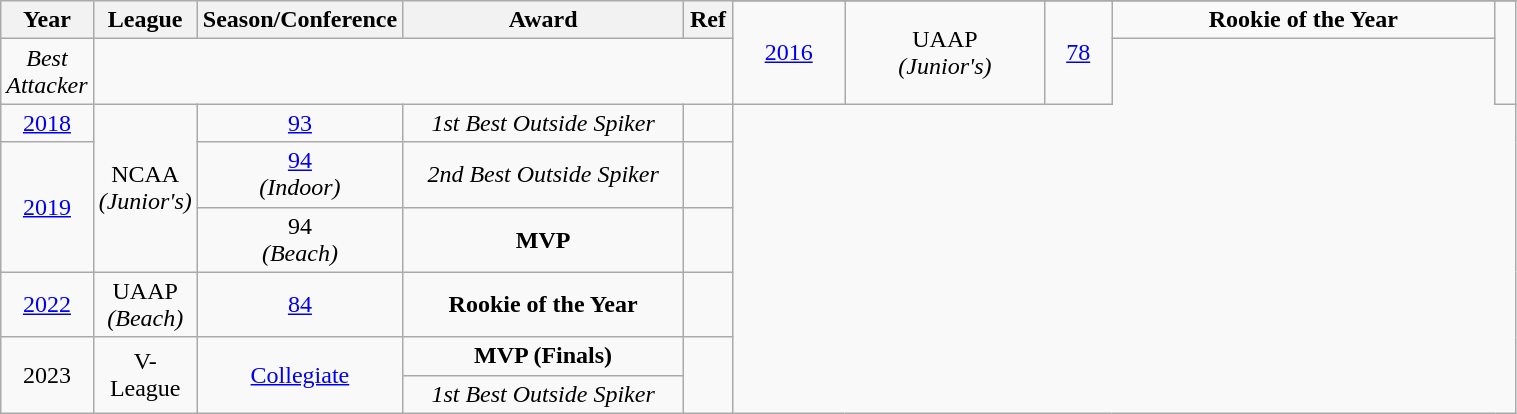<table class="wikitable sortable" style="text-align:center" width="80%">
<tr>
<th style="width:5px;" rowspan="2">Year</th>
<th style="width:25px;" rowspan="2">League</th>
<th style="width:100px;" rowspan="2">Season/Conference</th>
<th style="width:180px;" rowspan="2">Award</th>
<th style="width:25px;" rowspan="2">Ref</th>
</tr>
<tr align=center>
<td rowspan=2><a href='#'>2016</a></td>
<td rowspan=2>UAAP <br><em>(Junior's)</em></td>
<td rowspan=2><a href='#'>78</a></td>
<td><strong>Rookie of the Year</strong></td>
<td rowspan=2></td>
</tr>
<tr align=center>
<td><em>Best Attacker</em></td>
</tr>
<tr align=center>
<td rowspan=1><a href='#'>2018</a></td>
<td rowspan=3>NCAA<br><em>(Junior's)</em></td>
<td rowspan=1><a href='#'>93</a></td>
<td><em>1st Best Outside Spiker</em></td>
<td></td>
</tr>
<tr align=center>
<td rowspan=2><a href='#'>2019</a></td>
<td rowspan=1><a href='#'>94</a><br><em>(Indoor)</em></td>
<td><em>2nd Best Outside Spiker</em></td>
<td></td>
</tr>
<tr align=center>
<td>94<br><em>(Beach)</em></td>
<td><strong>MVP</strong></td>
<td></td>
</tr>
<tr align=center>
<td rowspan=1><a href='#'>2022</a></td>
<td rowspan=1>UAAP<br><em>(Beach)</em></td>
<td rowspan=1><a href='#'>84</a></td>
<td><strong>Rookie of the Year</strong></td>
<td rowspan=1></td>
</tr>
<tr align=center>
<td rowspan=2>2023</td>
<td rowspan=2>V-League</td>
<td rowspan=2><a href='#'>Collegiate</a></td>
<td><strong>MVP (Finals)</strong></td>
<td rowspan=2></td>
</tr>
<tr align=center>
<td><em>1st Best Outside Spiker</em></td>
</tr>
</table>
